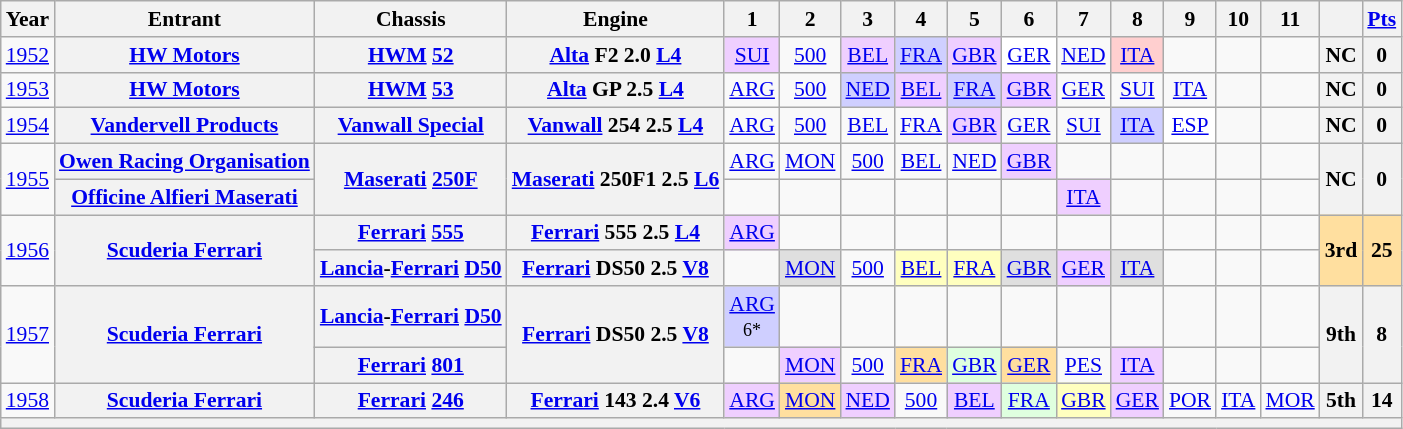<table class="wikitable" style="text-align:center; font-size:90%">
<tr>
<th>Year</th>
<th>Entrant</th>
<th>Chassis</th>
<th>Engine</th>
<th>1</th>
<th>2</th>
<th>3</th>
<th>4</th>
<th>5</th>
<th>6</th>
<th>7</th>
<th>8</th>
<th>9</th>
<th>10</th>
<th>11</th>
<th></th>
<th><a href='#'>Pts</a></th>
</tr>
<tr>
<td><a href='#'>1952</a></td>
<th><a href='#'>HW Motors</a></th>
<th><a href='#'>HWM</a> <a href='#'>52</a></th>
<th><a href='#'>Alta</a> F2 2.0 <a href='#'>L4</a></th>
<td style="background:#EFCFFF;"><a href='#'>SUI</a><br></td>
<td><a href='#'>500</a></td>
<td style="background:#EFCFFF;"><a href='#'>BEL</a><br></td>
<td style="background:#CFCFFF;"><a href='#'>FRA</a><br></td>
<td style="background:#EFCFFF;"><a href='#'>GBR</a><br></td>
<td style="background:#fff;"><a href='#'>GER</a><br></td>
<td><a href='#'>NED</a></td>
<td style="background:#ffcfcf;"><a href='#'>ITA</a><br></td>
<td></td>
<td></td>
<td></td>
<th>NC</th>
<th>0</th>
</tr>
<tr>
<td><a href='#'>1953</a></td>
<th><a href='#'>HW Motors</a></th>
<th><a href='#'>HWM</a> <a href='#'>53</a></th>
<th><a href='#'>Alta</a> GP 2.5 <a href='#'>L4</a></th>
<td><a href='#'>ARG</a></td>
<td><a href='#'>500</a></td>
<td style="background:#CFCFFF;"><a href='#'>NED</a><br></td>
<td style="background:#EFCFFF;"><a href='#'>BEL</a><br></td>
<td style="background:#CFCFFF;"><a href='#'>FRA</a><br></td>
<td style="background:#EFCFFF;"><a href='#'>GBR</a><br></td>
<td><a href='#'>GER</a></td>
<td><a href='#'>SUI</a></td>
<td><a href='#'>ITA</a></td>
<td></td>
<td></td>
<th>NC</th>
<th>0</th>
</tr>
<tr>
<td><a href='#'>1954</a></td>
<th><a href='#'>Vandervell Products</a></th>
<th><a href='#'>Vanwall Special</a></th>
<th><a href='#'>Vanwall</a> 254 2.5 <a href='#'>L4</a></th>
<td><a href='#'>ARG</a></td>
<td><a href='#'>500</a></td>
<td><a href='#'>BEL</a></td>
<td><a href='#'>FRA</a></td>
<td style="background:#EFCFFF;"><a href='#'>GBR</a><br></td>
<td><a href='#'>GER</a></td>
<td><a href='#'>SUI</a></td>
<td style="background:#CFCFFF;"><a href='#'>ITA</a><br></td>
<td style="background:#FFFFFF;"><a href='#'>ESP</a><br></td>
<td></td>
<td></td>
<th>NC</th>
<th>0</th>
</tr>
<tr>
<td rowspan=2><a href='#'>1955</a></td>
<th><a href='#'>Owen Racing Organisation</a></th>
<th rowspan=2><a href='#'>Maserati</a> <a href='#'>250F</a></th>
<th rowspan=2><a href='#'>Maserati</a> 250F1 2.5 <a href='#'>L6</a></th>
<td><a href='#'>ARG</a></td>
<td><a href='#'>MON</a></td>
<td><a href='#'>500</a></td>
<td><a href='#'>BEL</a></td>
<td><a href='#'>NED</a></td>
<td style="background:#EFCFFF;"><a href='#'>GBR</a><br></td>
<td></td>
<td></td>
<td></td>
<td></td>
<td></td>
<th rowspan=2>NC</th>
<th rowspan=2>0</th>
</tr>
<tr>
<th><a href='#'>Officine Alfieri Maserati</a></th>
<td></td>
<td></td>
<td></td>
<td></td>
<td></td>
<td></td>
<td style="background:#EFCFFF;"><a href='#'>ITA</a><br></td>
<td></td>
<td></td>
<td></td>
<td></td>
</tr>
<tr>
<td rowspan=2><a href='#'>1956</a></td>
<th rowspan=2><a href='#'>Scuderia Ferrari</a></th>
<th><a href='#'>Ferrari</a> <a href='#'>555</a></th>
<th><a href='#'>Ferrari</a> 555 2.5 <a href='#'>L4</a></th>
<td style="background:#EFCFFF;"><a href='#'>ARG</a><br></td>
<td></td>
<td></td>
<td></td>
<td></td>
<td></td>
<td></td>
<td></td>
<td></td>
<td></td>
<td></td>
<td rowspan=2 style="background:#FFDF9F;"><strong>3rd</strong></td>
<td rowspan=2 style="background:#FFDF9F;"><strong>25</strong></td>
</tr>
<tr>
<th><a href='#'>Lancia</a>-<a href='#'>Ferrari</a> <a href='#'>D50</a></th>
<th><a href='#'>Ferrari</a> DS50 2.5 <a href='#'>V8</a></th>
<td></td>
<td style="background:#DFDFDF;"><a href='#'>MON</a><br></td>
<td><a href='#'>500</a></td>
<td style="background:#FFFFBF;"><a href='#'>BEL</a><br></td>
<td style="background:#FFFFBF;"><a href='#'>FRA</a><br></td>
<td style="background:#DFDFDF;"><a href='#'>GBR</a><br></td>
<td style="background:#EFCFFF;"><a href='#'>GER</a><br></td>
<td style="background:#DFDFDF;"><a href='#'>ITA</a><br></td>
<td></td>
<td></td>
<td></td>
</tr>
<tr>
<td rowspan=2><a href='#'>1957</a></td>
<th rowspan=2><a href='#'>Scuderia Ferrari</a></th>
<th><a href='#'>Lancia</a>-<a href='#'>Ferrari</a> <a href='#'>D50</a></th>
<th rowspan=2><a href='#'>Ferrari</a> DS50 2.5 <a href='#'>V8</a></th>
<td style="background:#CFCFFF;"><a href='#'>ARG</a><br><small>6*</small></td>
<td></td>
<td></td>
<td></td>
<td></td>
<td></td>
<td></td>
<td></td>
<td></td>
<td></td>
<td></td>
<th rowspan=2>9th</th>
<th rowspan=2>8</th>
</tr>
<tr>
<th><a href='#'>Ferrari</a> <a href='#'>801</a></th>
<td></td>
<td style="background:#EFCFFF;"><a href='#'>MON</a><br></td>
<td><a href='#'>500</a></td>
<td style="background:#FFDF9F;"><a href='#'>FRA</a><br></td>
<td style="background:#DFFFDF;"><a href='#'>GBR</a><br></td>
<td style="background:#FFDF9F;"><a href='#'>GER</a><br></td>
<td><a href='#'>PES</a></td>
<td style="background:#EFCFFF;"><a href='#'>ITA</a><br></td>
<td></td>
<td></td>
<td></td>
</tr>
<tr>
<td><a href='#'>1958</a></td>
<th><a href='#'>Scuderia Ferrari</a></th>
<th><a href='#'>Ferrari</a> <a href='#'>246</a></th>
<th><a href='#'>Ferrari</a> 143 2.4 <a href='#'>V6</a></th>
<td style="background:#EFCFFF;"><a href='#'>ARG</a><br></td>
<td style="background:#FFDF9F;"><a href='#'>MON</a><br></td>
<td style="background:#EFCFFF;"><a href='#'>NED</a><br></td>
<td><a href='#'>500</a></td>
<td style="background:#EFCFFF;"><a href='#'>BEL</a><br></td>
<td style="background:#DFFFDF;"><a href='#'>FRA</a><br></td>
<td style="background:#FFFFBF;"><a href='#'>GBR</a><br></td>
<td style="background:#EFCFFF;"><a href='#'>GER</a><br></td>
<td><a href='#'>POR</a></td>
<td><a href='#'>ITA</a></td>
<td><a href='#'>MOR</a></td>
<th>5th</th>
<th>14</th>
</tr>
<tr>
<th colspan="17"></th>
</tr>
</table>
